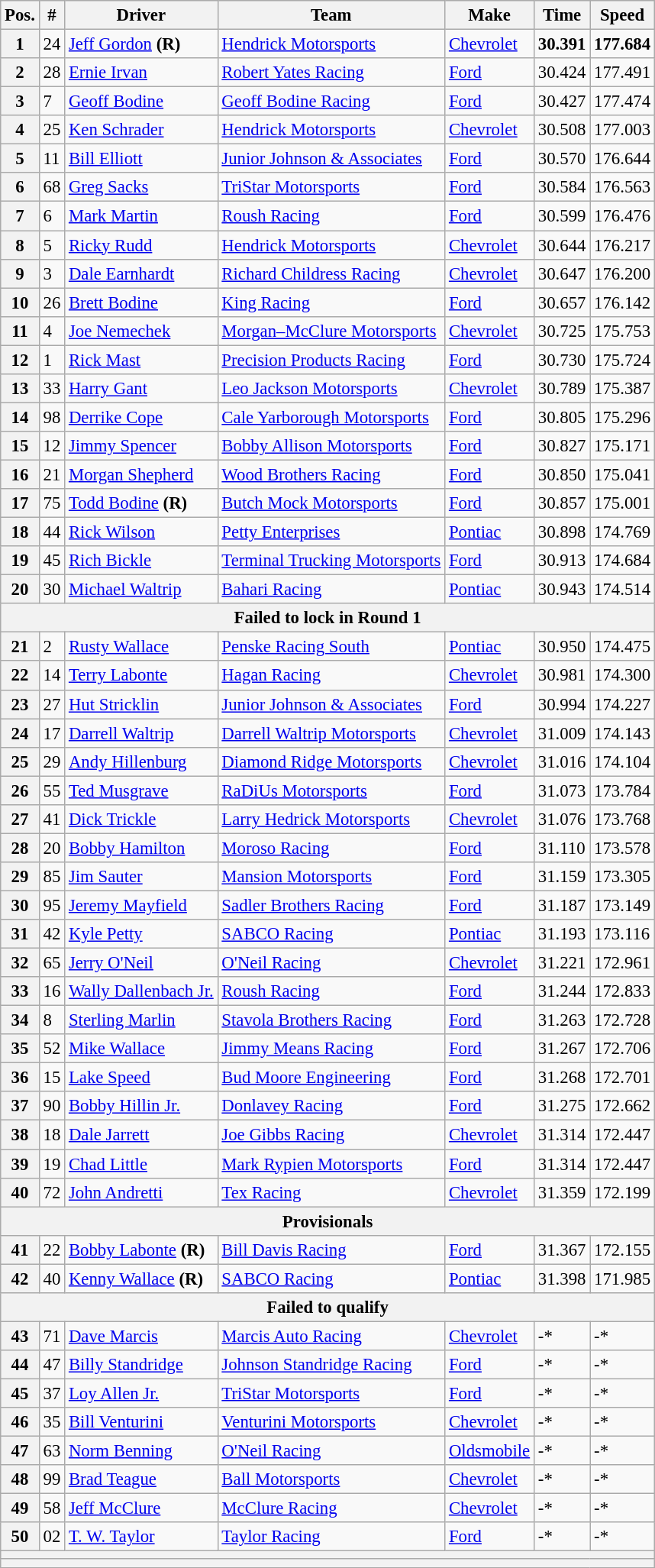<table class="wikitable" style="font-size:95%">
<tr>
<th>Pos.</th>
<th>#</th>
<th>Driver</th>
<th>Team</th>
<th>Make</th>
<th>Time</th>
<th>Speed</th>
</tr>
<tr>
<th>1</th>
<td>24</td>
<td><a href='#'>Jeff Gordon</a> <strong>(R)</strong></td>
<td><a href='#'>Hendrick Motorsports</a></td>
<td><a href='#'>Chevrolet</a></td>
<td><strong>30.391</strong></td>
<td><strong>177.684</strong></td>
</tr>
<tr>
<th>2</th>
<td>28</td>
<td><a href='#'>Ernie Irvan</a></td>
<td><a href='#'>Robert Yates Racing</a></td>
<td><a href='#'>Ford</a></td>
<td>30.424</td>
<td>177.491</td>
</tr>
<tr>
<th>3</th>
<td>7</td>
<td><a href='#'>Geoff Bodine</a></td>
<td><a href='#'>Geoff Bodine Racing</a></td>
<td><a href='#'>Ford</a></td>
<td>30.427</td>
<td>177.474</td>
</tr>
<tr>
<th>4</th>
<td>25</td>
<td><a href='#'>Ken Schrader</a></td>
<td><a href='#'>Hendrick Motorsports</a></td>
<td><a href='#'>Chevrolet</a></td>
<td>30.508</td>
<td>177.003</td>
</tr>
<tr>
<th>5</th>
<td>11</td>
<td><a href='#'>Bill Elliott</a></td>
<td><a href='#'>Junior Johnson & Associates</a></td>
<td><a href='#'>Ford</a></td>
<td>30.570</td>
<td>176.644</td>
</tr>
<tr>
<th>6</th>
<td>68</td>
<td><a href='#'>Greg Sacks</a></td>
<td><a href='#'>TriStar Motorsports</a></td>
<td><a href='#'>Ford</a></td>
<td>30.584</td>
<td>176.563</td>
</tr>
<tr>
<th>7</th>
<td>6</td>
<td><a href='#'>Mark Martin</a></td>
<td><a href='#'>Roush Racing</a></td>
<td><a href='#'>Ford</a></td>
<td>30.599</td>
<td>176.476</td>
</tr>
<tr>
<th>8</th>
<td>5</td>
<td><a href='#'>Ricky Rudd</a></td>
<td><a href='#'>Hendrick Motorsports</a></td>
<td><a href='#'>Chevrolet</a></td>
<td>30.644</td>
<td>176.217</td>
</tr>
<tr>
<th>9</th>
<td>3</td>
<td><a href='#'>Dale Earnhardt</a></td>
<td><a href='#'>Richard Childress Racing</a></td>
<td><a href='#'>Chevrolet</a></td>
<td>30.647</td>
<td>176.200</td>
</tr>
<tr>
<th>10</th>
<td>26</td>
<td><a href='#'>Brett Bodine</a></td>
<td><a href='#'>King Racing</a></td>
<td><a href='#'>Ford</a></td>
<td>30.657</td>
<td>176.142</td>
</tr>
<tr>
<th>11</th>
<td>4</td>
<td><a href='#'>Joe Nemechek</a></td>
<td><a href='#'>Morgan–McClure Motorsports</a></td>
<td><a href='#'>Chevrolet</a></td>
<td>30.725</td>
<td>175.753</td>
</tr>
<tr>
<th>12</th>
<td>1</td>
<td><a href='#'>Rick Mast</a></td>
<td><a href='#'>Precision Products Racing</a></td>
<td><a href='#'>Ford</a></td>
<td>30.730</td>
<td>175.724</td>
</tr>
<tr>
<th>13</th>
<td>33</td>
<td><a href='#'>Harry Gant</a></td>
<td><a href='#'>Leo Jackson Motorsports</a></td>
<td><a href='#'>Chevrolet</a></td>
<td>30.789</td>
<td>175.387</td>
</tr>
<tr>
<th>14</th>
<td>98</td>
<td><a href='#'>Derrike Cope</a></td>
<td><a href='#'>Cale Yarborough Motorsports</a></td>
<td><a href='#'>Ford</a></td>
<td>30.805</td>
<td>175.296</td>
</tr>
<tr>
<th>15</th>
<td>12</td>
<td><a href='#'>Jimmy Spencer</a></td>
<td><a href='#'>Bobby Allison Motorsports</a></td>
<td><a href='#'>Ford</a></td>
<td>30.827</td>
<td>175.171</td>
</tr>
<tr>
<th>16</th>
<td>21</td>
<td><a href='#'>Morgan Shepherd</a></td>
<td><a href='#'>Wood Brothers Racing</a></td>
<td><a href='#'>Ford</a></td>
<td>30.850</td>
<td>175.041</td>
</tr>
<tr>
<th>17</th>
<td>75</td>
<td><a href='#'>Todd Bodine</a> <strong>(R)</strong></td>
<td><a href='#'>Butch Mock Motorsports</a></td>
<td><a href='#'>Ford</a></td>
<td>30.857</td>
<td>175.001</td>
</tr>
<tr>
<th>18</th>
<td>44</td>
<td><a href='#'>Rick Wilson</a></td>
<td><a href='#'>Petty Enterprises</a></td>
<td><a href='#'>Pontiac</a></td>
<td>30.898</td>
<td>174.769</td>
</tr>
<tr>
<th>19</th>
<td>45</td>
<td><a href='#'>Rich Bickle</a></td>
<td><a href='#'>Terminal Trucking Motorsports</a></td>
<td><a href='#'>Ford</a></td>
<td>30.913</td>
<td>174.684</td>
</tr>
<tr>
<th>20</th>
<td>30</td>
<td><a href='#'>Michael Waltrip</a></td>
<td><a href='#'>Bahari Racing</a></td>
<td><a href='#'>Pontiac</a></td>
<td>30.943</td>
<td>174.514</td>
</tr>
<tr>
<th colspan="7">Failed to lock in Round 1</th>
</tr>
<tr>
<th>21</th>
<td>2</td>
<td><a href='#'>Rusty Wallace</a></td>
<td><a href='#'>Penske Racing South</a></td>
<td><a href='#'>Pontiac</a></td>
<td>30.950</td>
<td>174.475</td>
</tr>
<tr>
<th>22</th>
<td>14</td>
<td><a href='#'>Terry Labonte</a></td>
<td><a href='#'>Hagan Racing</a></td>
<td><a href='#'>Chevrolet</a></td>
<td>30.981</td>
<td>174.300</td>
</tr>
<tr>
<th>23</th>
<td>27</td>
<td><a href='#'>Hut Stricklin</a></td>
<td><a href='#'>Junior Johnson & Associates</a></td>
<td><a href='#'>Ford</a></td>
<td>30.994</td>
<td>174.227</td>
</tr>
<tr>
<th>24</th>
<td>17</td>
<td><a href='#'>Darrell Waltrip</a></td>
<td><a href='#'>Darrell Waltrip Motorsports</a></td>
<td><a href='#'>Chevrolet</a></td>
<td>31.009</td>
<td>174.143</td>
</tr>
<tr>
<th>25</th>
<td>29</td>
<td><a href='#'>Andy Hillenburg</a></td>
<td><a href='#'>Diamond Ridge Motorsports</a></td>
<td><a href='#'>Chevrolet</a></td>
<td>31.016</td>
<td>174.104</td>
</tr>
<tr>
<th>26</th>
<td>55</td>
<td><a href='#'>Ted Musgrave</a></td>
<td><a href='#'>RaDiUs Motorsports</a></td>
<td><a href='#'>Ford</a></td>
<td>31.073</td>
<td>173.784</td>
</tr>
<tr>
<th>27</th>
<td>41</td>
<td><a href='#'>Dick Trickle</a></td>
<td><a href='#'>Larry Hedrick Motorsports</a></td>
<td><a href='#'>Chevrolet</a></td>
<td>31.076</td>
<td>173.768</td>
</tr>
<tr>
<th>28</th>
<td>20</td>
<td><a href='#'>Bobby Hamilton</a></td>
<td><a href='#'>Moroso Racing</a></td>
<td><a href='#'>Ford</a></td>
<td>31.110</td>
<td>173.578</td>
</tr>
<tr>
<th>29</th>
<td>85</td>
<td><a href='#'>Jim Sauter</a></td>
<td><a href='#'>Mansion Motorsports</a></td>
<td><a href='#'>Ford</a></td>
<td>31.159</td>
<td>173.305</td>
</tr>
<tr>
<th>30</th>
<td>95</td>
<td><a href='#'>Jeremy Mayfield</a></td>
<td><a href='#'>Sadler Brothers Racing</a></td>
<td><a href='#'>Ford</a></td>
<td>31.187</td>
<td>173.149</td>
</tr>
<tr>
<th>31</th>
<td>42</td>
<td><a href='#'>Kyle Petty</a></td>
<td><a href='#'>SABCO Racing</a></td>
<td><a href='#'>Pontiac</a></td>
<td>31.193</td>
<td>173.116</td>
</tr>
<tr>
<th>32</th>
<td>65</td>
<td><a href='#'>Jerry O'Neil</a></td>
<td><a href='#'>O'Neil Racing</a></td>
<td><a href='#'>Chevrolet</a></td>
<td>31.221</td>
<td>172.961</td>
</tr>
<tr>
<th>33</th>
<td>16</td>
<td><a href='#'>Wally Dallenbach Jr.</a></td>
<td><a href='#'>Roush Racing</a></td>
<td><a href='#'>Ford</a></td>
<td>31.244</td>
<td>172.833</td>
</tr>
<tr>
<th>34</th>
<td>8</td>
<td><a href='#'>Sterling Marlin</a></td>
<td><a href='#'>Stavola Brothers Racing</a></td>
<td><a href='#'>Ford</a></td>
<td>31.263</td>
<td>172.728</td>
</tr>
<tr>
<th>35</th>
<td>52</td>
<td><a href='#'>Mike Wallace</a></td>
<td><a href='#'>Jimmy Means Racing</a></td>
<td><a href='#'>Ford</a></td>
<td>31.267</td>
<td>172.706</td>
</tr>
<tr>
<th>36</th>
<td>15</td>
<td><a href='#'>Lake Speed</a></td>
<td><a href='#'>Bud Moore Engineering</a></td>
<td><a href='#'>Ford</a></td>
<td>31.268</td>
<td>172.701</td>
</tr>
<tr>
<th>37</th>
<td>90</td>
<td><a href='#'>Bobby Hillin Jr.</a></td>
<td><a href='#'>Donlavey Racing</a></td>
<td><a href='#'>Ford</a></td>
<td>31.275</td>
<td>172.662</td>
</tr>
<tr>
<th>38</th>
<td>18</td>
<td><a href='#'>Dale Jarrett</a></td>
<td><a href='#'>Joe Gibbs Racing</a></td>
<td><a href='#'>Chevrolet</a></td>
<td>31.314</td>
<td>172.447</td>
</tr>
<tr>
<th>39</th>
<td>19</td>
<td><a href='#'>Chad Little</a></td>
<td><a href='#'>Mark Rypien Motorsports</a></td>
<td><a href='#'>Ford</a></td>
<td>31.314</td>
<td>172.447</td>
</tr>
<tr>
<th>40</th>
<td>72</td>
<td><a href='#'>John Andretti</a></td>
<td><a href='#'>Tex Racing</a></td>
<td><a href='#'>Chevrolet</a></td>
<td>31.359</td>
<td>172.199</td>
</tr>
<tr>
<th colspan="7">Provisionals</th>
</tr>
<tr>
<th>41</th>
<td>22</td>
<td><a href='#'>Bobby Labonte</a> <strong>(R)</strong></td>
<td><a href='#'>Bill Davis Racing</a></td>
<td><a href='#'>Ford</a></td>
<td>31.367</td>
<td>172.155</td>
</tr>
<tr>
<th>42</th>
<td>40</td>
<td><a href='#'>Kenny Wallace</a> <strong>(R)</strong></td>
<td><a href='#'>SABCO Racing</a></td>
<td><a href='#'>Pontiac</a></td>
<td>31.398</td>
<td>171.985</td>
</tr>
<tr>
<th colspan="7">Failed to qualify</th>
</tr>
<tr>
<th>43</th>
<td>71</td>
<td><a href='#'>Dave Marcis</a></td>
<td><a href='#'>Marcis Auto Racing</a></td>
<td><a href='#'>Chevrolet</a></td>
<td>-*</td>
<td>-*</td>
</tr>
<tr>
<th>44</th>
<td>47</td>
<td><a href='#'>Billy Standridge</a></td>
<td><a href='#'>Johnson Standridge Racing</a></td>
<td><a href='#'>Ford</a></td>
<td>-*</td>
<td>-*</td>
</tr>
<tr>
<th>45</th>
<td>37</td>
<td><a href='#'>Loy Allen Jr.</a></td>
<td><a href='#'>TriStar Motorsports</a></td>
<td><a href='#'>Ford</a></td>
<td>-*</td>
<td>-*</td>
</tr>
<tr>
<th>46</th>
<td>35</td>
<td><a href='#'>Bill Venturini</a></td>
<td><a href='#'>Venturini Motorsports</a></td>
<td><a href='#'>Chevrolet</a></td>
<td>-*</td>
<td>-*</td>
</tr>
<tr>
<th>47</th>
<td>63</td>
<td><a href='#'>Norm Benning</a></td>
<td><a href='#'>O'Neil Racing</a></td>
<td><a href='#'>Oldsmobile</a></td>
<td>-*</td>
<td>-*</td>
</tr>
<tr>
<th>48</th>
<td>99</td>
<td><a href='#'>Brad Teague</a></td>
<td><a href='#'>Ball Motorsports</a></td>
<td><a href='#'>Chevrolet</a></td>
<td>-*</td>
<td>-*</td>
</tr>
<tr>
<th>49</th>
<td>58</td>
<td><a href='#'>Jeff McClure</a></td>
<td><a href='#'>McClure Racing</a></td>
<td><a href='#'>Chevrolet</a></td>
<td>-*</td>
<td>-*</td>
</tr>
<tr>
<th>50</th>
<td>02</td>
<td><a href='#'>T. W. Taylor</a></td>
<td><a href='#'>Taylor Racing</a></td>
<td><a href='#'>Ford</a></td>
<td>-*</td>
<td>-*</td>
</tr>
<tr>
<th colspan="7"></th>
</tr>
<tr>
<th colspan="7"></th>
</tr>
</table>
